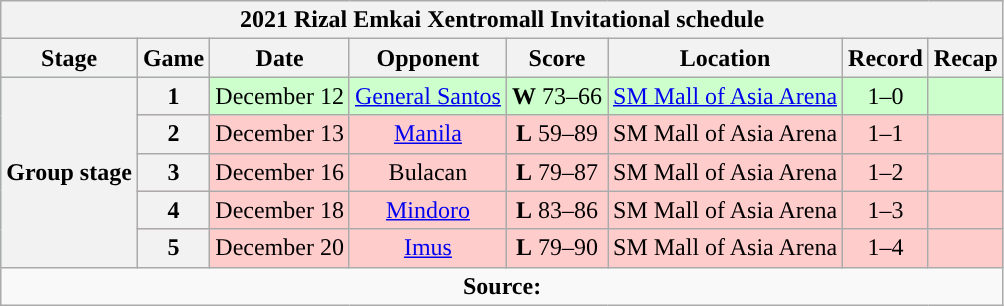<table class="wikitable" style="text-align:center">
<tr>
<th colspan=8>2021 Rizal Emkai Xentromall Invitational schedule</th>
</tr>
<tr>
<th>Stage</th>
<th>Game</th>
<th>Date</th>
<th>Opponent</th>
<th>Score</th>
<th>Location</th>
<th>Record</th>
<th>Recap<br></th>
</tr>
<tr style="background:#cfc">
<th rowspan=5>Group stage</th>
<th>1</th>
<td>December 12</td>
<td><a href='#'>General Santos</a></td>
<td><strong>W</strong> 73–66</td>
<td><a href='#'>SM Mall of Asia Arena</a></td>
<td>1–0</td>
<td></td>
</tr>
<tr style="background:#fcc">
<th>2</th>
<td>December 13</td>
<td><a href='#'>Manila</a></td>
<td><strong>L</strong> 59–89</td>
<td>SM Mall of Asia Arena</td>
<td>1–1</td>
<td></td>
</tr>
<tr style="background:#fcc">
<th>3</th>
<td>December 16</td>
<td>Bulacan</td>
<td><strong>L</strong> 79–87</td>
<td>SM Mall of Asia Arena</td>
<td>1–2</td>
<td></td>
</tr>
<tr style="background:#fcc">
<th>4</th>
<td>December 18</td>
<td><a href='#'>Mindoro</a></td>
<td><strong>L</strong> 83–86</td>
<td>SM Mall of Asia Arena</td>
<td>1–3</td>
<td></td>
</tr>
<tr style="background:#fcc">
<th>5</th>
<td>December 20</td>
<td><a href='#'>Imus</a></td>
<td><strong>L</strong> 79–90</td>
<td>SM Mall of Asia Arena</td>
<td>1–4</td>
<td></td>
</tr>
<tr>
<td colspan=8 align=center><strong>Source: </strong></td>
</tr>
</table>
